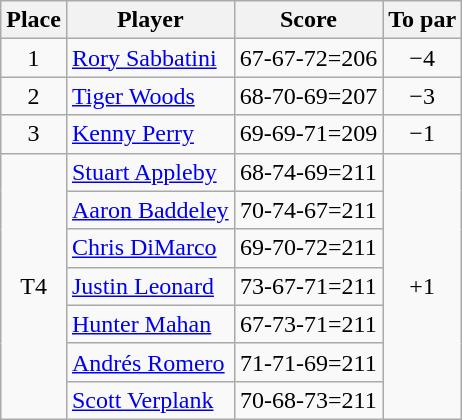<table class="wikitable">
<tr>
<th>Place</th>
<th>Player</th>
<th>Score</th>
<th>To par</th>
</tr>
<tr>
<td align=center>1</td>
<td> <a href='#'>Rory Sabbatini</a></td>
<td align=center>67-67-72=206</td>
<td align=center>−4</td>
</tr>
<tr>
<td align=center>2</td>
<td> <a href='#'>Tiger Woods</a></td>
<td align=center>68-70-69=207</td>
<td align=center>−3</td>
</tr>
<tr>
<td align=center>3</td>
<td> <a href='#'>Kenny Perry</a></td>
<td align=center>69-69-71=209</td>
<td align=center>−1</td>
</tr>
<tr>
<td rowspan="7" align=center>T4</td>
<td> <a href='#'>Stuart Appleby</a></td>
<td align=center>68-74-69=211</td>
<td rowspan="7" align=center>+1</td>
</tr>
<tr>
<td> <a href='#'>Aaron Baddeley</a></td>
<td align=center>70-74-67=211</td>
</tr>
<tr>
<td> <a href='#'>Chris DiMarco</a></td>
<td align=center>69-70-72=211</td>
</tr>
<tr>
<td> <a href='#'>Justin Leonard</a></td>
<td align=center>73-67-71=211</td>
</tr>
<tr>
<td> <a href='#'>Hunter Mahan</a></td>
<td align=center>67-73-71=211</td>
</tr>
<tr>
<td> <a href='#'>Andrés Romero</a></td>
<td align=center>71-71-69=211</td>
</tr>
<tr>
<td> <a href='#'>Scott Verplank</a></td>
<td align=center>70-68-73=211</td>
</tr>
</table>
